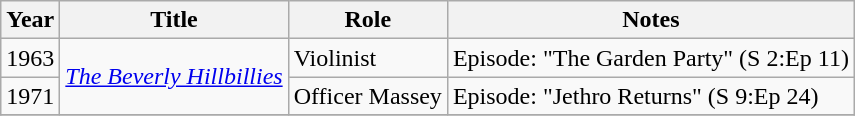<table class="wikitable sortable">
<tr>
<th>Year</th>
<th>Title</th>
<th>Role</th>
<th class="unsortable">Notes</th>
</tr>
<tr>
<td>1963</td>
<td rowspan="2"><em><a href='#'>The Beverly Hillbillies</a></em></td>
<td>Violinist</td>
<td>Episode: "The Garden Party" (S 2:Ep 11)</td>
</tr>
<tr>
<td>1971</td>
<td>Officer Massey</td>
<td>Episode: "Jethro Returns" (S 9:Ep 24)</td>
</tr>
<tr>
</tr>
</table>
